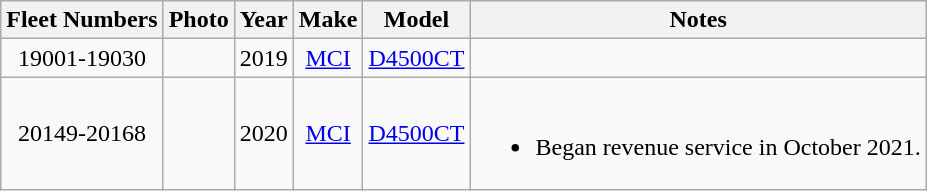<table class="wikitable">
<tr>
<th>Fleet Numbers</th>
<th>Photo</th>
<th>Year</th>
<th>Make</th>
<th>Model</th>
<th>Notes</th>
</tr>
<tr align="center">
<td>19001-19030</td>
<td></td>
<td>2019</td>
<td><a href='#'>MCI</a></td>
<td><a href='#'>D4500CT</a></td>
<td></td>
</tr>
<tr align="center">
<td>20149-20168</td>
<td></td>
<td>2020</td>
<td><a href='#'>MCI</a></td>
<td><a href='#'>D4500CT</a></td>
<td><br><ul><li>Began revenue service in October 2021.</li></ul></td>
</tr>
</table>
